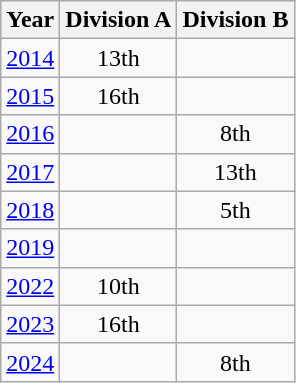<table class="wikitable" style="text-align:center">
<tr>
<th>Year</th>
<th>Division A</th>
<th>Division B</th>
</tr>
<tr>
<td><a href='#'>2014</a></td>
<td>13th</td>
<td></td>
</tr>
<tr>
<td><a href='#'>2015</a></td>
<td>16th</td>
<td></td>
</tr>
<tr>
<td><a href='#'>2016</a></td>
<td></td>
<td>8th</td>
</tr>
<tr>
<td><a href='#'>2017</a></td>
<td></td>
<td>13th</td>
</tr>
<tr>
<td><a href='#'>2018</a></td>
<td></td>
<td>5th</td>
</tr>
<tr>
<td><a href='#'>2019</a></td>
<td></td>
<td></td>
</tr>
<tr>
<td><a href='#'>2022</a></td>
<td>10th</td>
<td></td>
</tr>
<tr>
<td><a href='#'>2023</a></td>
<td>16th</td>
<td></td>
</tr>
<tr>
<td><a href='#'>2024</a></td>
<td></td>
<td>8th</td>
</tr>
</table>
